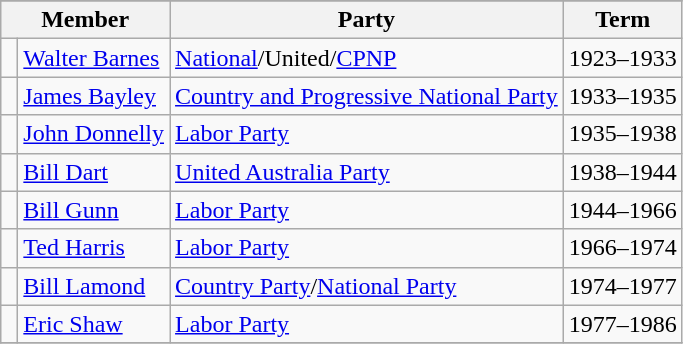<table class="wikitable">
<tr>
</tr>
<tr>
<th colspan="2">Member</th>
<th>Party</th>
<th>Term</th>
</tr>
<tr>
<td> </td>
<td><a href='#'>Walter Barnes</a></td>
<td><a href='#'>National</a>/United/<a href='#'>CPNP</a></td>
<td>1923–1933</td>
</tr>
<tr>
<td> </td>
<td><a href='#'>James Bayley</a></td>
<td><a href='#'>Country and Progressive National Party</a></td>
<td>1933–1935</td>
</tr>
<tr>
<td> </td>
<td><a href='#'>John Donnelly</a></td>
<td><a href='#'>Labor Party</a></td>
<td>1935–1938</td>
</tr>
<tr>
<td> </td>
<td><a href='#'>Bill Dart</a></td>
<td><a href='#'>United Australia Party</a></td>
<td>1938–1944</td>
</tr>
<tr>
<td> </td>
<td><a href='#'>Bill Gunn</a></td>
<td><a href='#'>Labor Party</a></td>
<td>1944–1966</td>
</tr>
<tr>
<td> </td>
<td><a href='#'>Ted Harris</a></td>
<td><a href='#'>Labor Party</a></td>
<td>1966–1974</td>
</tr>
<tr>
<td> </td>
<td><a href='#'>Bill Lamond</a></td>
<td><a href='#'>Country Party</a>/<a href='#'>National Party</a></td>
<td>1974–1977</td>
</tr>
<tr>
<td> </td>
<td><a href='#'>Eric Shaw</a></td>
<td><a href='#'>Labor Party</a></td>
<td>1977–1986</td>
</tr>
<tr>
</tr>
</table>
